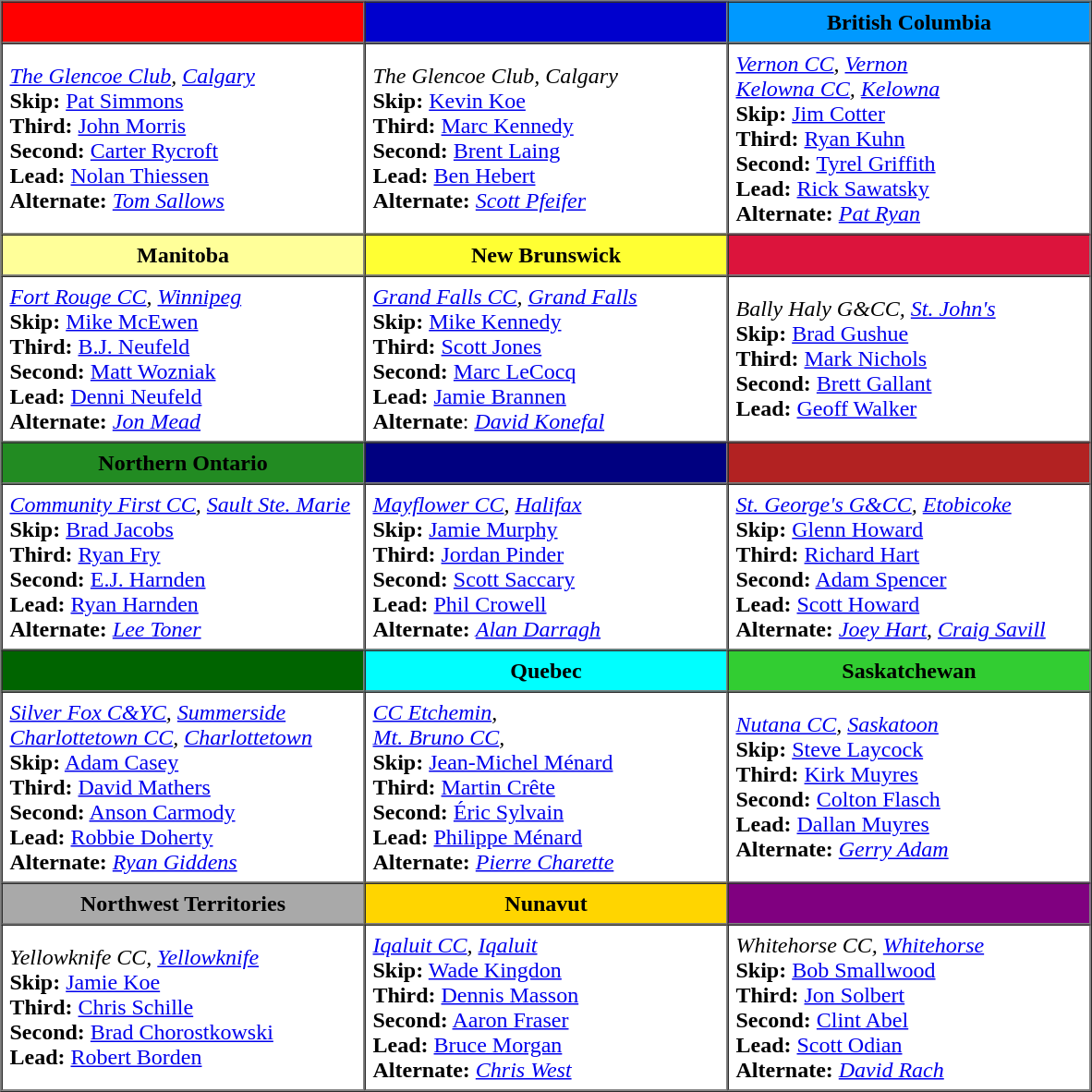<table border=1 cellpadding=5 cellspacing=0>
<tr>
<th bgcolor="#FF0000" width="250"> </th>
<th bgcolor="#0000CD" width="250"> </th>
<th bgcolor="#0099FF" width="250"> British Columbia</th>
</tr>
<tr>
<td><em><a href='#'>The Glencoe Club</a>, <a href='#'>Calgary</a></em><br><strong>Skip:</strong> <a href='#'>Pat Simmons</a><br>
<strong>Third:</strong> <a href='#'>John Morris</a><br>
<strong>Second:</strong> <a href='#'>Carter Rycroft</a><br>
<strong>Lead:</strong> <a href='#'>Nolan Thiessen</a><br>
<strong>Alternate:</strong> <em><a href='#'>Tom Sallows</a></em></td>
<td><em>The Glencoe Club, Calgary</em><br><strong>Skip:</strong> <a href='#'>Kevin Koe</a><br>
<strong>Third:</strong> <a href='#'>Marc Kennedy</a><br>
<strong>Second:</strong> <a href='#'>Brent Laing</a><br>
<strong>Lead:</strong> <a href='#'>Ben Hebert</a><br>
<strong>Alternate:</strong> <em><a href='#'>Scott Pfeifer</a></em></td>
<td><em><a href='#'>Vernon CC</a>, <a href='#'>Vernon</a></em><br><em><a href='#'>Kelowna CC</a>, <a href='#'>Kelowna</a></em><br><strong>Skip:</strong> <a href='#'>Jim Cotter</a><br>
<strong>Third:</strong> <a href='#'>Ryan Kuhn</a><br>
<strong>Second:</strong> <a href='#'>Tyrel Griffith</a><br>
<strong>Lead:</strong> <a href='#'>Rick Sawatsky</a><br>
<strong>Alternate:</strong> <em><a href='#'>Pat Ryan</a></em></td>
</tr>
<tr border=1 cellpadding=5 cellspacing=0>
<th bgcolor="#FFFF99" width="250"> Manitoba</th>
<th bgcolor="#FFFF33" width="250"> New Brunswick</th>
<th bgcolor="#DC143C" width="250"> </th>
</tr>
<tr>
<td><em><a href='#'>Fort Rouge CC</a>, <a href='#'>Winnipeg</a></em><br><strong>Skip:</strong> <a href='#'>Mike McEwen</a><br>
<strong>Third:</strong> <a href='#'>B.J. Neufeld</a><br>
<strong>Second:</strong> <a href='#'>Matt Wozniak</a><br>
<strong>Lead:</strong> <a href='#'>Denni Neufeld</a><br>
<strong>Alternate:</strong> <em><a href='#'>Jon Mead</a></em></td>
<td><em><a href='#'>Grand Falls CC</a>, <a href='#'>Grand Falls</a></em><br><strong>Skip:</strong> <a href='#'>Mike Kennedy</a><br>
<strong>Third:</strong> <a href='#'>Scott Jones</a><br>
<strong>Second:</strong> <a href='#'>Marc LeCocq</a><br>
<strong>Lead:</strong> <a href='#'>Jamie Brannen</a><br>
<strong>Alternate</strong>: <em><a href='#'>David Konefal</a></em></td>
<td><em>Bally Haly G&CC, <a href='#'>St. John's</a></em><br><strong>Skip:</strong> <a href='#'>Brad Gushue</a><br>
<strong>Third:</strong> <a href='#'>Mark Nichols</a><br>
<strong>Second:</strong> <a href='#'>Brett Gallant</a><br>
<strong>Lead:</strong> <a href='#'>Geoff Walker</a></td>
</tr>
<tr border=1 cellpadding=5 cellspacing=0>
<th bgcolor="#228B22" width="250"> Northern Ontario</th>
<th bgcolor="#000080" width="250"> </th>
<th bgcolor="#B22222" width="250"> </th>
</tr>
<tr>
<td><em><a href='#'>Community First CC</a>, <a href='#'>Sault Ste. Marie</a></em><br><strong>Skip:</strong> <a href='#'>Brad Jacobs</a><br>
<strong>Third:</strong> <a href='#'>Ryan Fry</a><br>
<strong>Second:</strong> <a href='#'>E.J. Harnden</a><br>
<strong>Lead:</strong> <a href='#'>Ryan Harnden</a><br>
<strong>Alternate:</strong> <em><a href='#'>Lee Toner</a></em></td>
<td><em><a href='#'>Mayflower CC</a>, <a href='#'>Halifax</a></em><br><strong>Skip:</strong> <a href='#'>Jamie Murphy</a><br>
<strong>Third:</strong> <a href='#'>Jordan Pinder</a><br>
<strong>Second:</strong> <a href='#'>Scott Saccary</a><br>
<strong>Lead:</strong> <a href='#'>Phil Crowell</a><br>
<strong>Alternate:</strong> <em><a href='#'>Alan Darragh</a></em></td>
<td><em><a href='#'>St. George's G&CC</a>, <a href='#'>Etobicoke</a></em><br><strong>Skip:</strong> <a href='#'>Glenn Howard</a><br>
<strong>Third:</strong> <a href='#'>Richard Hart</a><br>
<strong>Second:</strong> <a href='#'>Adam Spencer</a><br>
<strong>Lead:</strong> <a href='#'>Scott Howard</a><br>
<strong>Alternate:</strong> <em><a href='#'>Joey Hart</a></em>, <em><a href='#'>Craig Savill</a></em></td>
</tr>
<tr border=1 cellpadding=5 cellspacing=0>
<th bgcolor="#006400" width="250"> </th>
<th bgcolor="#00FFFF" width="250"> Quebec</th>
<th bgcolor="#32CD32" width="250"> Saskatchewan</th>
</tr>
<tr>
<td><em><a href='#'>Silver Fox C&YC</a>, <a href='#'>Summerside</a><br><a href='#'>Charlottetown CC</a>, <a href='#'>Charlottetown</a></em><br><strong>Skip:</strong> <a href='#'>Adam Casey</a><br>
<strong>Third:</strong> <a href='#'>David Mathers</a><br>
<strong>Second:</strong> <a href='#'>Anson Carmody</a><br>
<strong>Lead:</strong> <a href='#'>Robbie Doherty</a><br>
<strong>Alternate:</strong> <em><a href='#'>Ryan Giddens</a></em></td>
<td><em><a href='#'>CC Etchemin</a>, <br><a href='#'>Mt. Bruno CC</a>, </em><br><strong>Skip:</strong> <a href='#'>Jean-Michel Ménard</a><br>
<strong>Third:</strong> <a href='#'>Martin Crête</a><br>
<strong>Second:</strong> <a href='#'>Éric Sylvain</a><br>
<strong>Lead:</strong> <a href='#'>Philippe Ménard</a><br>
<strong>Alternate:</strong> <em><a href='#'>Pierre Charette</a></em></td>
<td><em><a href='#'>Nutana CC</a>, <a href='#'>Saskatoon</a></em><br><strong>Skip:</strong> <a href='#'>Steve Laycock</a><br>
<strong>Third:</strong> <a href='#'>Kirk Muyres</a><br>
<strong>Second:</strong> <a href='#'>Colton Flasch</a><br>
<strong>Lead:</strong> <a href='#'>Dallan Muyres</a><br>
<strong>Alternate:</strong> <em><a href='#'>Gerry Adam</a></em></td>
</tr>
<tr border=1 cellpadding=5 cellspacing=0>
<th bgcolor="#A9A9A9" width="250"> Northwest Territories</th>
<th bgcolor="#FFDD500" width="250"> Nunavut</th>
<th bgcolor="#800080" width="250"> </th>
</tr>
<tr>
<td><em>Yellowknife CC, <a href='#'>Yellowknife</a></em><br><strong>Skip:</strong> <a href='#'>Jamie Koe</a><br>
<strong>Third:</strong> <a href='#'>Chris Schille</a><br>
<strong>Second:</strong> <a href='#'>Brad Chorostkowski</a><br>
<strong>Lead:</strong> <a href='#'>Robert Borden</a></td>
<td><em><a href='#'>Iqaluit CC</a>, <a href='#'>Iqaluit</a></em><br><strong>Skip:</strong> <a href='#'>Wade Kingdon</a><br>
<strong>Third:</strong> <a href='#'>Dennis Masson</a><br>
<strong>Second:</strong> <a href='#'>Aaron Fraser</a><br>
<strong>Lead:</strong> <a href='#'>Bruce Morgan</a><br>
<strong>Alternate:</strong> <em><a href='#'>Chris West</a></em></td>
<td><em>Whitehorse CC, <a href='#'>Whitehorse</a></em><br><strong>Skip:</strong> <a href='#'>Bob Smallwood</a><br>
<strong>Third:</strong> <a href='#'>Jon Solbert</a><br>
<strong>Second:</strong> <a href='#'>Clint Abel</a><br>
<strong>Lead:</strong> <a href='#'>Scott Odian</a> <br>
<strong>Alternate:</strong> <em><a href='#'>David Rach</a></em></td>
</tr>
</table>
